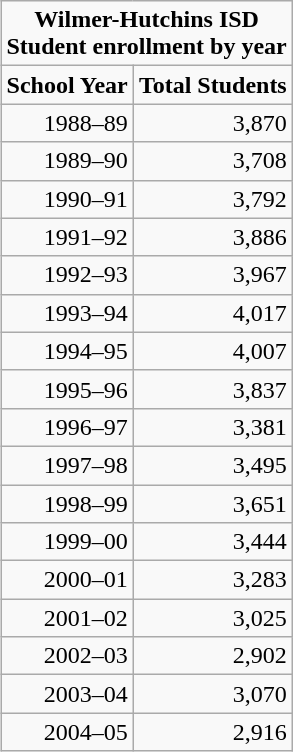<table class="wikitable" style="float:right; margin-left:3px; text-size:80%; text-align:right">
<tr>
<td align=center colspan=4><strong>Wilmer-Hutchins ISD<br>Student enrollment by year </strong></td>
</tr>
<tr>
<td><strong>School Year</strong></td>
<td><strong>Total Students</strong></td>
</tr>
<tr>
<td>1988–89</td>
<td>3,870</td>
</tr>
<tr>
<td>1989–90</td>
<td>3,708</td>
</tr>
<tr>
<td>1990–91</td>
<td>3,792</td>
</tr>
<tr>
<td>1991–92</td>
<td>3,886</td>
</tr>
<tr>
<td>1992–93</td>
<td>3,967</td>
</tr>
<tr>
<td>1993–94</td>
<td>4,017</td>
</tr>
<tr>
<td>1994–95</td>
<td>4,007</td>
</tr>
<tr>
<td>1995–96</td>
<td>3,837</td>
</tr>
<tr>
<td>1996–97</td>
<td>3,381</td>
</tr>
<tr>
<td>1997–98</td>
<td>3,495</td>
</tr>
<tr>
<td>1998–99</td>
<td>3,651</td>
</tr>
<tr>
<td>1999–00</td>
<td>3,444</td>
</tr>
<tr>
<td>2000–01</td>
<td>3,283</td>
</tr>
<tr>
<td>2001–02</td>
<td>3,025</td>
</tr>
<tr>
<td>2002–03</td>
<td>2,902</td>
</tr>
<tr>
<td>2003–04</td>
<td>3,070</td>
</tr>
<tr>
<td>2004–05</td>
<td>2,916</td>
</tr>
</table>
